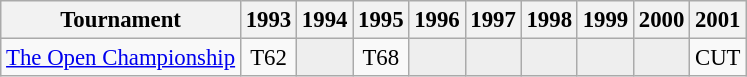<table class="wikitable" style="font-size:95%;text-align:center;">
<tr>
<th>Tournament</th>
<th>1993</th>
<th>1994</th>
<th>1995</th>
<th>1996</th>
<th>1997</th>
<th>1998</th>
<th>1999</th>
<th>2000</th>
<th>2001</th>
</tr>
<tr>
<td align=left><a href='#'>The Open Championship</a></td>
<td>T62</td>
<td style="background:#eeeeee;"></td>
<td>T68</td>
<td style="background:#eeeeee;"></td>
<td style="background:#eeeeee;"></td>
<td style="background:#eeeeee;"></td>
<td style="background:#eeeeee;"></td>
<td style="background:#eeeeee;"></td>
<td>CUT</td>
</tr>
</table>
